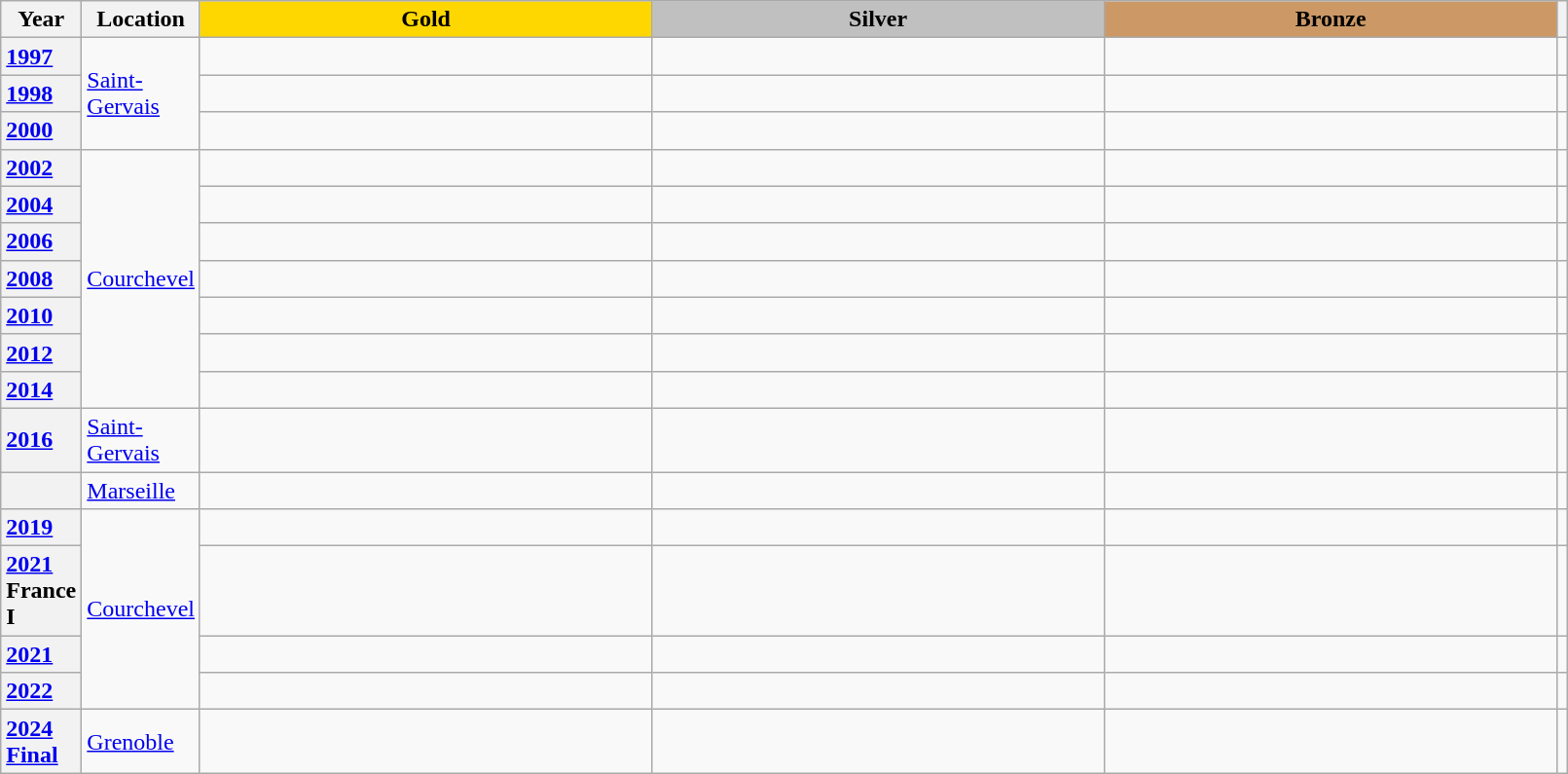<table class="wikitable unsortable" style="text-align:left; width:85%">
<tr>
<th scope="col" style="text-align:center">Year</th>
<th scope="col" style="text-align:center">Location</th>
<td scope="col" style="text-align:center; width:30%; background:gold"><strong>Gold</strong></td>
<td scope="col" style="text-align:center; width:30%; background:silver"><strong>Silver</strong></td>
<td scope="col" style="text-align:center; width:30%; background:#c96"><strong>Bronze</strong></td>
<th scope="col" style="text-align:center"></th>
</tr>
<tr>
<th scope="row" style="text-align:left"><a href='#'>1997</a></th>
<td rowspan="3"><a href='#'>Saint-Gervais</a></td>
<td></td>
<td></td>
<td></td>
<td></td>
</tr>
<tr>
<th scope="row" style="text-align:left"><a href='#'>1998</a></th>
<td></td>
<td></td>
<td></td>
<td></td>
</tr>
<tr>
<th scope="row" style="text-align:left"><a href='#'>2000</a></th>
<td></td>
<td></td>
<td></td>
<td></td>
</tr>
<tr>
<th scope="row" style="text-align:left"><a href='#'>2002</a></th>
<td rowspan="7"><a href='#'>Courchevel</a></td>
<td></td>
<td></td>
<td></td>
<td></td>
</tr>
<tr>
<th scope="row" style="text-align:left"><a href='#'>2004</a></th>
<td></td>
<td></td>
<td></td>
<td></td>
</tr>
<tr>
<th scope="row" style="text-align:left"><a href='#'>2006</a></th>
<td></td>
<td></td>
<td></td>
<td></td>
</tr>
<tr>
<th scope="row" style="text-align:left"><a href='#'>2008</a></th>
<td></td>
<td></td>
<td></td>
<td></td>
</tr>
<tr>
<th scope="row" style="text-align:left"><a href='#'>2010</a></th>
<td></td>
<td></td>
<td></td>
<td></td>
</tr>
<tr>
<th scope="row" style="text-align:left"><a href='#'>2012</a></th>
<td></td>
<td></td>
<td></td>
<td></td>
</tr>
<tr>
<th scope="row" style="text-align:left"><a href='#'>2014</a></th>
<td></td>
<td></td>
<td></td>
<td></td>
</tr>
<tr>
<th scope="row" style="text-align:left"><a href='#'>2016</a></th>
<td><a href='#'>Saint-Gervais</a></td>
<td></td>
<td></td>
<td></td>
<td></td>
</tr>
<tr>
<th scope="row" style="text-align:left"></th>
<td><a href='#'>Marseille</a></td>
<td></td>
<td></td>
<td></td>
<td></td>
</tr>
<tr>
<th scope="row" style="text-align:left"><a href='#'>2019</a></th>
<td rowspan="4"><a href='#'>Courchevel</a></td>
<td></td>
<td></td>
<td></td>
<td></td>
</tr>
<tr>
<th scope="row" style="text-align:left"><a href='#'>2021</a><br>France I</th>
<td></td>
<td></td>
<td></td>
<td></td>
</tr>
<tr>
<th scope="row" style="text-align:left"><a href='#'>2021</a><br></th>
<td></td>
<td></td>
<td></td>
<td></td>
</tr>
<tr>
<th scope="row" style="text-align:left"><a href='#'>2022</a></th>
<td></td>
<td></td>
<td></td>
<td></td>
</tr>
<tr>
<th scope="row" style="text-align:left"><a href='#'>2024 Final</a></th>
<td><a href='#'>Grenoble</a></td>
<td></td>
<td></td>
<td></td>
<td></td>
</tr>
</table>
